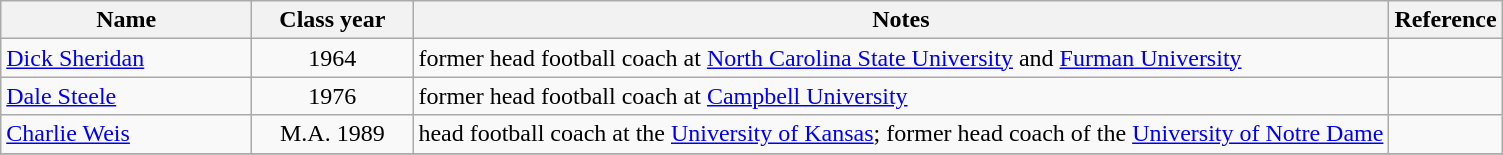<table class="wikitable sortable">
<tr>
<th width="160">Name</th>
<th width="100">Class year</th>
<th width="*" class="unsortable">Notes</th>
<th width="*" class="unsortable">Reference</th>
</tr>
<tr>
<td><a href='#'>Dick Sheridan</a></td>
<td align="center">1964</td>
<td>former head football coach at <a href='#'>North Carolina State University</a> and <a href='#'>Furman University</a></td>
<td></td>
</tr>
<tr>
<td><a href='#'>Dale Steele</a></td>
<td align="center">1976</td>
<td>former head football coach at <a href='#'>Campbell University</a></td>
<td></td>
</tr>
<tr>
<td><a href='#'>Charlie Weis</a></td>
<td align="center">M.A. 1989</td>
<td>head football coach at the <a href='#'>University of Kansas</a>; former head coach of the <a href='#'>University of Notre Dame</a></td>
<td></td>
</tr>
<tr>
</tr>
</table>
